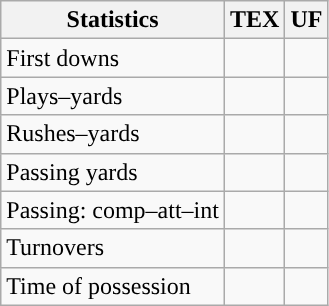<table class="wikitable" style="float:left">
<tr>
<th>Statistics</th>
<th>TEX</th>
<th>UF</th>
</tr>
<tr>
<td>First downs</td>
<td></td>
<td></td>
</tr>
<tr>
<td>Plays–yards</td>
<td></td>
<td></td>
</tr>
<tr>
<td>Rushes–yards</td>
<td></td>
<td></td>
</tr>
<tr>
<td>Passing yards</td>
<td></td>
<td></td>
</tr>
<tr>
<td>Passing: comp–att–int</td>
<td></td>
<td></td>
</tr>
<tr>
<td>Turnovers</td>
<td></td>
<td></td>
</tr>
<tr>
<td>Time of possession</td>
<td></td>
<td></td>
</tr>
</table>
